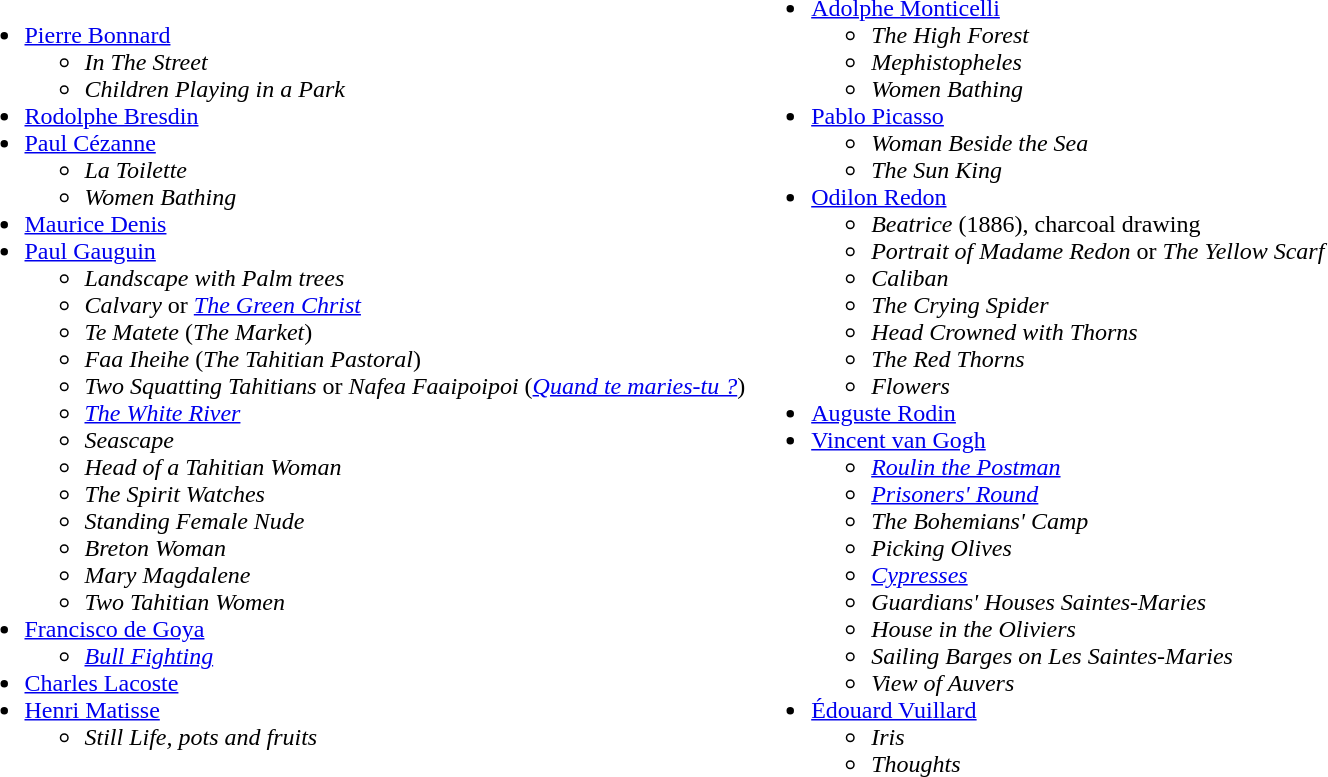<table>
<tr>
<td><br><ul><li><a href='#'>Pierre Bonnard</a><ul><li><em>In The Street</em></li><li><em> Children Playing in a Park</em></li></ul></li><li><a href='#'>Rodolphe Bresdin</a></li><li><a href='#'>Paul Cézanne</a><ul><li><em>La Toilette</em></li><li><em>Women Bathing</em></li></ul></li><li><a href='#'>Maurice Denis</a></li><li><a href='#'>Paul Gauguin</a><ul><li><em>Landscape with Palm trees</em></li><li><em>Calvary</em> or <em><a href='#'>The Green Christ</a></em></li><li><em>Te Matete</em> (<em>The Market</em>)</li><li><em>Faa Iheihe</em> (<em>The Tahitian Pastoral</em>)</li><li><em>Two Squatting Tahitians</em> or <em>Nafea Faaipoipoi</em> (<em><a href='#'>Quand te maries-tu ?</a></em>)</li><li><em><a href='#'>The White River</a></em></li><li><em>Seascape</em></li><li><em>Head of a Tahitian Woman</em></li><li><em>The Spirit Watches</em></li><li><em>Standing Female Nude</em></li><li><em>Breton Woman</em></li><li><em>Mary Magdalene</em></li><li><em>Two Tahitian Women</em></li></ul></li><li><a href='#'>Francisco de Goya</a><ul><li><em><a href='#'>Bull Fighting</a></em></li></ul></li><li><a href='#'>Charles Lacoste</a></li><li><a href='#'>Henri Matisse</a><ul><li><em>Still Life, pots and fruits</em></li></ul></li></ul></td>
<td><br><ul><li><a href='#'>Adolphe Monticelli</a><ul><li><em>The High Forest</em></li><li><em>Mephistopheles</em></li><li><em>Women Bathing</em></li></ul></li><li><a href='#'>Pablo Picasso</a><ul><li><em>Woman Beside the Sea</em></li><li><em>The Sun King</em></li></ul></li><li><a href='#'>Odilon Redon</a><ul><li><em>Beatrice</em> (1886), charcoal drawing</li><li><em>Portrait of Madame Redon</em> or <em>The Yellow Scarf</em></li><li><em>Caliban</em></li><li><em>The Crying Spider</em></li><li><em>Head Crowned with Thorns</em></li><li><em>The Red Thorns</em></li><li><em>Flowers</em></li></ul></li><li><a href='#'>Auguste Rodin</a></li><li><a href='#'>Vincent van Gogh</a><ul><li><em><a href='#'>Roulin the Postman</a></em></li><li><em><a href='#'>Prisoners' Round</a></em></li><li><em>The Bohemians' Camp</em></li><li><em>Picking Olives</em></li><li><em><a href='#'>Cypresses</a></em></li><li><em>Guardians' Houses Saintes-Maries</em></li><li><em>House in the Oliviers</em></li><li><em>Sailing Barges on Les Saintes-Maries</em></li><li><em>View of Auvers</em></li></ul></li><li><a href='#'>Édouard Vuillard</a><ul><li><em>Iris</em></li><li><em>Thoughts</em></li></ul></li></ul></td>
</tr>
</table>
